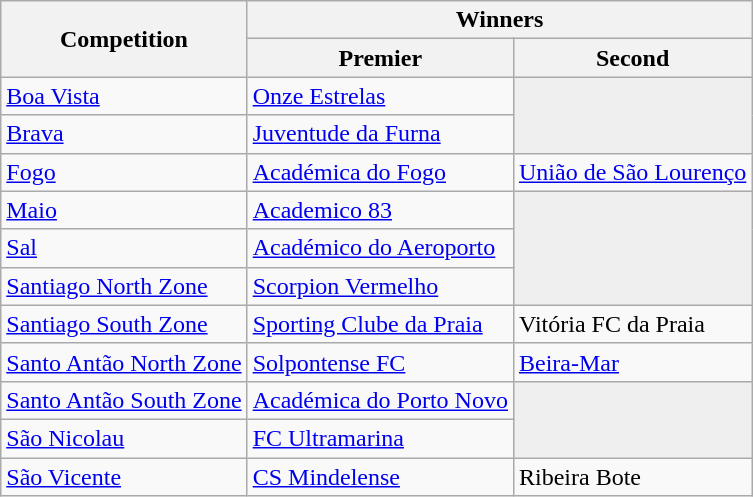<table class="wikitable">
<tr>
<th rowspan="2">Competition</th>
<th colspan="2">Winners</th>
</tr>
<tr>
<th>Premier</th>
<th>Second</th>
</tr>
<tr>
<td><a href='#'>Boa Vista</a></td>
<td><a href='#'>Onze Estrelas</a></td>
<td rowspan="2" bgcolor=#EFEFEF></td>
</tr>
<tr>
<td><a href='#'>Brava</a></td>
<td><a href='#'>Juventude da Furna</a></td>
</tr>
<tr>
<td><a href='#'>Fogo</a></td>
<td><a href='#'>Académica do Fogo</a></td>
<td><a href='#'>União de São Lourenço</a></td>
</tr>
<tr>
<td><a href='#'>Maio</a></td>
<td><a href='#'>Academico 83</a></td>
<td rowspan=3 bgcolor=#EFEFEF></td>
</tr>
<tr>
<td><a href='#'>Sal</a></td>
<td><a href='#'>Académico do Aeroporto</a></td>
</tr>
<tr>
<td><a href='#'>Santiago North Zone</a></td>
<td><a href='#'>Scorpion Vermelho</a></td>
</tr>
<tr>
<td><a href='#'>Santiago South Zone</a></td>
<td><a href='#'>Sporting Clube da Praia</a></td>
<td>Vitória FC da Praia</td>
</tr>
<tr>
<td><a href='#'>Santo Antão North Zone</a></td>
<td><a href='#'>Solpontense FC</a></td>
<td><a href='#'>Beira-Mar</a></td>
</tr>
<tr>
<td><a href='#'>Santo Antão South Zone</a></td>
<td><a href='#'>Académica do Porto Novo</a></td>
<td rowspan="2" bgcolor=#EFEFEF></td>
</tr>
<tr>
<td><a href='#'>São Nicolau</a></td>
<td><a href='#'>FC Ultramarina</a></td>
</tr>
<tr>
<td><a href='#'>São Vicente</a></td>
<td><a href='#'>CS Mindelense</a></td>
<td>Ribeira Bote</td>
</tr>
</table>
